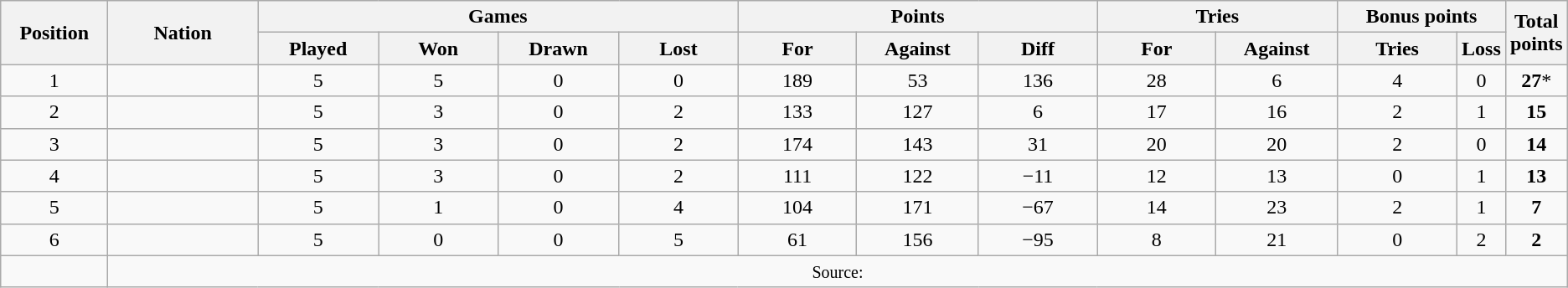<table class="wikitable" style="text-align:center">
<tr>
<th rowspan="2" style="width:7%">Position</th>
<th rowspan="2" style="width:10%">Nation</th>
<th colspan="4" style="width:22%">Games</th>
<th colspan="3" style="width:22%">Points</th>
<th colspan="2" style="width:8%">Tries</th>
<th colspan="2" style="width:18%">Bonus points <br></th>
<th rowspan="2" style="width:10%">Total<br>points</th>
</tr>
<tr>
<th style="width:8%">Played</th>
<th style="width:8%">Won</th>
<th style="width:8%">Drawn</th>
<th style="width:8%">Lost</th>
<th style="width:8%">For</th>
<th style="width:8%">Against</th>
<th style="width:8%">Diff</th>
<th style="width:8%">For</th>
<th style="width:8%">Against</th>
<th style="width:8%">Tries</th>
<th style="width:8%">Loss</th>
</tr>
<tr>
<td>1</td>
<td align="left"></td>
<td>5</td>
<td>5</td>
<td>0</td>
<td>0</td>
<td>189</td>
<td>53</td>
<td>136</td>
<td>28</td>
<td>6</td>
<td>4</td>
<td>0</td>
<td><strong>27</strong>*</td>
</tr>
<tr>
<td>2</td>
<td align="left"></td>
<td>5</td>
<td>3</td>
<td>0</td>
<td>2</td>
<td>133</td>
<td>127</td>
<td>6</td>
<td>17</td>
<td>16</td>
<td>2</td>
<td>1</td>
<td><strong>15</strong></td>
</tr>
<tr>
<td>3</td>
<td align="left"></td>
<td>5</td>
<td>3</td>
<td>0</td>
<td>2</td>
<td>174</td>
<td>143</td>
<td>31</td>
<td>20</td>
<td>20</td>
<td>2</td>
<td>0</td>
<td><strong>14</strong></td>
</tr>
<tr>
<td>4</td>
<td align="left"></td>
<td>5</td>
<td>3</td>
<td>0</td>
<td>2</td>
<td>111</td>
<td>122</td>
<td>−11</td>
<td>12</td>
<td>13</td>
<td>0</td>
<td>1</td>
<td><strong>13</strong></td>
</tr>
<tr>
<td>5</td>
<td align="left"></td>
<td>5</td>
<td>1</td>
<td>0</td>
<td>4</td>
<td>104</td>
<td>171</td>
<td>−67</td>
<td>14</td>
<td>23</td>
<td>2</td>
<td>1</td>
<td><strong>7</strong></td>
</tr>
<tr>
<td>6</td>
<td align="left"></td>
<td>5</td>
<td>0</td>
<td>0</td>
<td>5</td>
<td>61</td>
<td>156</td>
<td>−95</td>
<td>8</td>
<td>21</td>
<td>0</td>
<td>2</td>
<td><strong>2</strong></td>
</tr>
<tr>
<td></td>
<td colspan="13"><small>Source: </small></td>
</tr>
</table>
